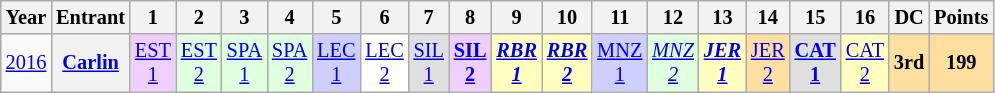<table class="wikitable" style="text-align:center; font-size:85%">
<tr>
<th>Year</th>
<th>Entrant</th>
<th>1</th>
<th>2</th>
<th>3</th>
<th>4</th>
<th>5</th>
<th>6</th>
<th>7</th>
<th>8</th>
<th>9</th>
<th>10</th>
<th>11</th>
<th>12</th>
<th>13</th>
<th>14</th>
<th>15</th>
<th>16</th>
<th>DC</th>
<th>Points</th>
</tr>
<tr>
<td><a href='#'>2016</a></td>
<th><a href='#'>Carlin</a></th>
<td style="background:#EFCFFF;"><a href='#'>EST<br>1</a><br></td>
<td style="background:#DFFFDF;"><a href='#'>EST<br>2</a><br></td>
<td style="background:#DFFFDF;"><a href='#'>SPA<br>1</a><br></td>
<td style="background:#DFFFDF;"><a href='#'>SPA<br>2</a><br></td>
<td style="background:#CFCFFF;"><a href='#'>LEC<br>1</a><br></td>
<td style="background:#FFFFFF;"><a href='#'>LEC<br>2</a><br></td>
<td style="background:#DFDFDF;"><a href='#'>SIL<br>1</a><br></td>
<td style="background:#EFCFFF;"><strong><a href='#'>SIL<br>2</a></strong><br></td>
<td style="background:#FFFFBF;"><strong><em><a href='#'>RBR<br>1</a></em></strong><br></td>
<td style="background:#FFFFBF;"><strong><em><a href='#'>RBR<br>2</a></em></strong><br></td>
<td style="background:#CFCFFF;"><a href='#'>MNZ<br>1</a><br></td>
<td style="background:#DFFFDF;"><em><a href='#'>MNZ<br>2</a></em><br></td>
<td style="background:#FFFFBF;"><strong><em><a href='#'>JER<br>1</a></em></strong><br></td>
<td style="background:#FFDF9F;"><a href='#'>JER<br>2</a><br></td>
<td style="background:#DFDFDF;"><strong><a href='#'>CAT<br>1</a></strong><br></td>
<td style="background:#FFFFBF;"><a href='#'>CAT<br>2</a><br></td>
<th style="background:#FFDF9F;">3rd</th>
<th style="background:#FFDF9F;">199</th>
</tr>
</table>
